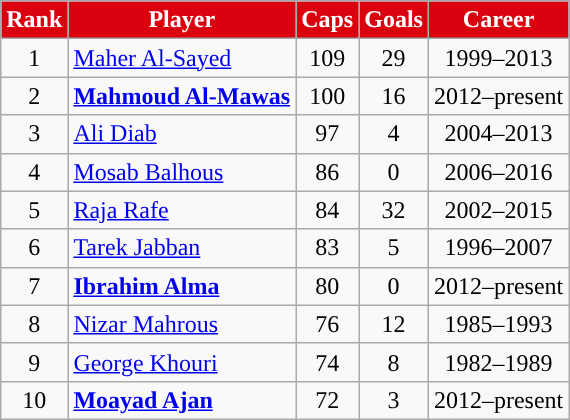<table class="wikitable sortable" style="text-align:center">
<tr>
<th style="width=30; background:#db000d; color: #FFFFFF;">Rank</th>
<th style="width=180; background:#db000d; color: #FFFFFF;">Player</th>
<th style="width=50; background:#db000d; color: #FFFFFF;">Caps</th>
<th style="width=50; background:#db000d; color: #FFFFFF;">Goals</th>
<th style="width=100; background:#db000d; color: #FFFFFF;">Career</th>
</tr>
<tr>
<td>1</td>
<td style="text-align:left"><a href='#'>Maher Al-Sayed</a></td>
<td>109</td>
<td>29</td>
<td>1999–2013</td>
</tr>
<tr>
<td>2</td>
<td style="text-align:left"><strong><a href='#'>Mahmoud Al-Mawas</a></strong></td>
<td>100</td>
<td>16</td>
<td>2012–present</td>
</tr>
<tr>
<td>3</td>
<td style="text-align:left"><a href='#'>Ali Diab</a></td>
<td>97</td>
<td>4</td>
<td>2004–2013</td>
</tr>
<tr>
<td>4</td>
<td style="text-align:left"><a href='#'>Mosab Balhous</a></td>
<td>86</td>
<td>0</td>
<td>2006–2016</td>
</tr>
<tr>
<td>5</td>
<td style="text-align:left"><a href='#'>Raja Rafe</a></td>
<td>84</td>
<td>32</td>
<td>2002–2015</td>
</tr>
<tr>
<td>6</td>
<td style="text-align:left"><a href='#'>Tarek Jabban</a></td>
<td>83</td>
<td>5</td>
<td>1996–2007</td>
</tr>
<tr>
<td>7</td>
<td style="text-align:left"><strong><a href='#'>Ibrahim Alma</a></strong></td>
<td>80</td>
<td>0</td>
<td>2012–present</td>
</tr>
<tr>
<td>8</td>
<td style="text-align:left"><a href='#'>Nizar Mahrous</a></td>
<td>76</td>
<td>12</td>
<td>1985–1993</td>
</tr>
<tr>
<td>9</td>
<td style="text-align:left"><a href='#'>George Khouri</a></td>
<td>74</td>
<td>8</td>
<td>1982–1989</td>
</tr>
<tr>
<td>10</td>
<td style="text-align:left"><strong><a href='#'>Moayad Ajan</a></strong></td>
<td>72</td>
<td>3</td>
<td>2012–present</td>
</tr>
</table>
